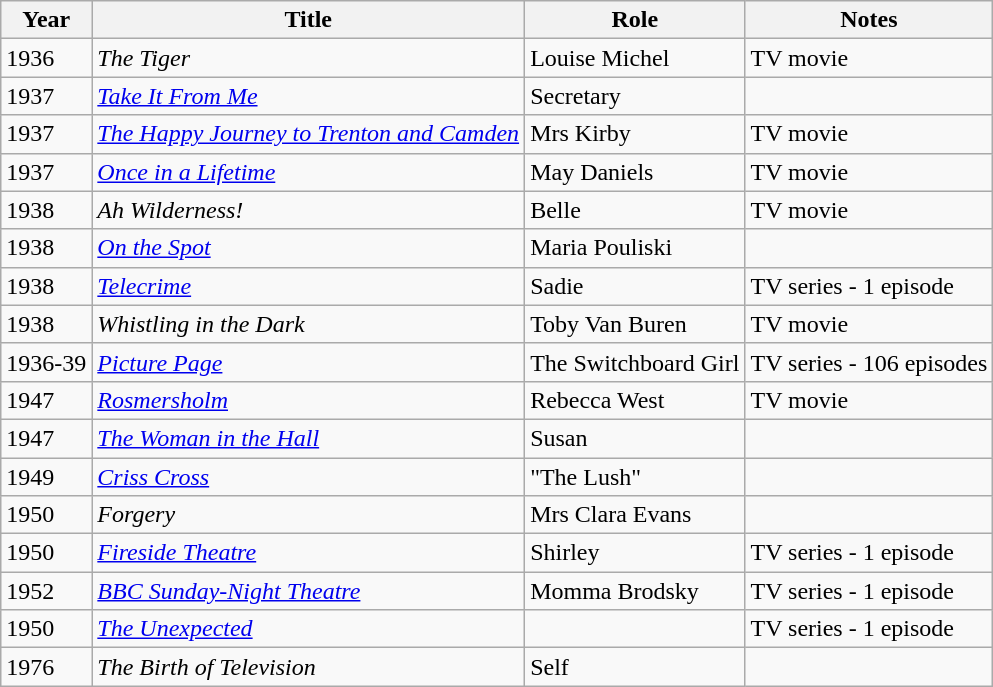<table class="wikitable">
<tr>
<th>Year</th>
<th>Title</th>
<th>Role</th>
<th>Notes</th>
</tr>
<tr>
<td>1936</td>
<td><em>The Tiger</em></td>
<td>Louise Michel</td>
<td>TV movie</td>
</tr>
<tr>
<td>1937</td>
<td><em><a href='#'>Take It From Me</a></em></td>
<td>Secretary</td>
<td></td>
</tr>
<tr>
<td>1937</td>
<td><em><a href='#'>The Happy Journey to Trenton and Camden</a></em></td>
<td>Mrs Kirby</td>
<td>TV movie</td>
</tr>
<tr>
<td>1937</td>
<td><em><a href='#'>Once in a Lifetime</a></em></td>
<td>May Daniels</td>
<td>TV movie</td>
</tr>
<tr>
<td>1938</td>
<td><em>Ah Wilderness!</em></td>
<td>Belle</td>
<td>TV movie</td>
</tr>
<tr>
<td>1938</td>
<td><em><a href='#'>On the Spot</a></em></td>
<td>Maria Pouliski</td>
<td></td>
</tr>
<tr>
<td>1938</td>
<td><em><a href='#'>Telecrime</a></em></td>
<td>Sadie</td>
<td>TV series - 1 episode</td>
</tr>
<tr>
<td>1938</td>
<td><em>Whistling in the Dark</em></td>
<td>Toby Van Buren</td>
<td>TV movie</td>
</tr>
<tr>
<td>1936-39</td>
<td><em><a href='#'>Picture Page</a></em></td>
<td>The Switchboard Girl</td>
<td>TV series - 106 episodes</td>
</tr>
<tr>
<td>1947</td>
<td><em><a href='#'>Rosmersholm</a></em></td>
<td>Rebecca West</td>
<td>TV movie</td>
</tr>
<tr>
<td>1947</td>
<td><em><a href='#'>The Woman in the Hall</a></em></td>
<td>Susan</td>
</tr>
<tr>
<td>1949</td>
<td><em><a href='#'>Criss Cross</a></em></td>
<td>"The Lush"</td>
<td></td>
</tr>
<tr>
<td>1950</td>
<td><em>Forgery</em></td>
<td>Mrs Clara Evans</td>
<td></td>
</tr>
<tr>
<td>1950</td>
<td><em><a href='#'>Fireside Theatre</a></em></td>
<td>Shirley</td>
<td>TV series - 1 episode</td>
</tr>
<tr>
<td>1952</td>
<td><em><a href='#'>BBC Sunday-Night Theatre</a></em></td>
<td>Momma Brodsky</td>
<td>TV series - 1 episode</td>
</tr>
<tr>
<td>1950</td>
<td><em><a href='#'>The Unexpected</a></em></td>
<td></td>
<td>TV series - 1 episode</td>
</tr>
<tr>
<td>1976</td>
<td><em>The Birth of Television</em></td>
<td>Self</td>
<td></td>
</tr>
</table>
